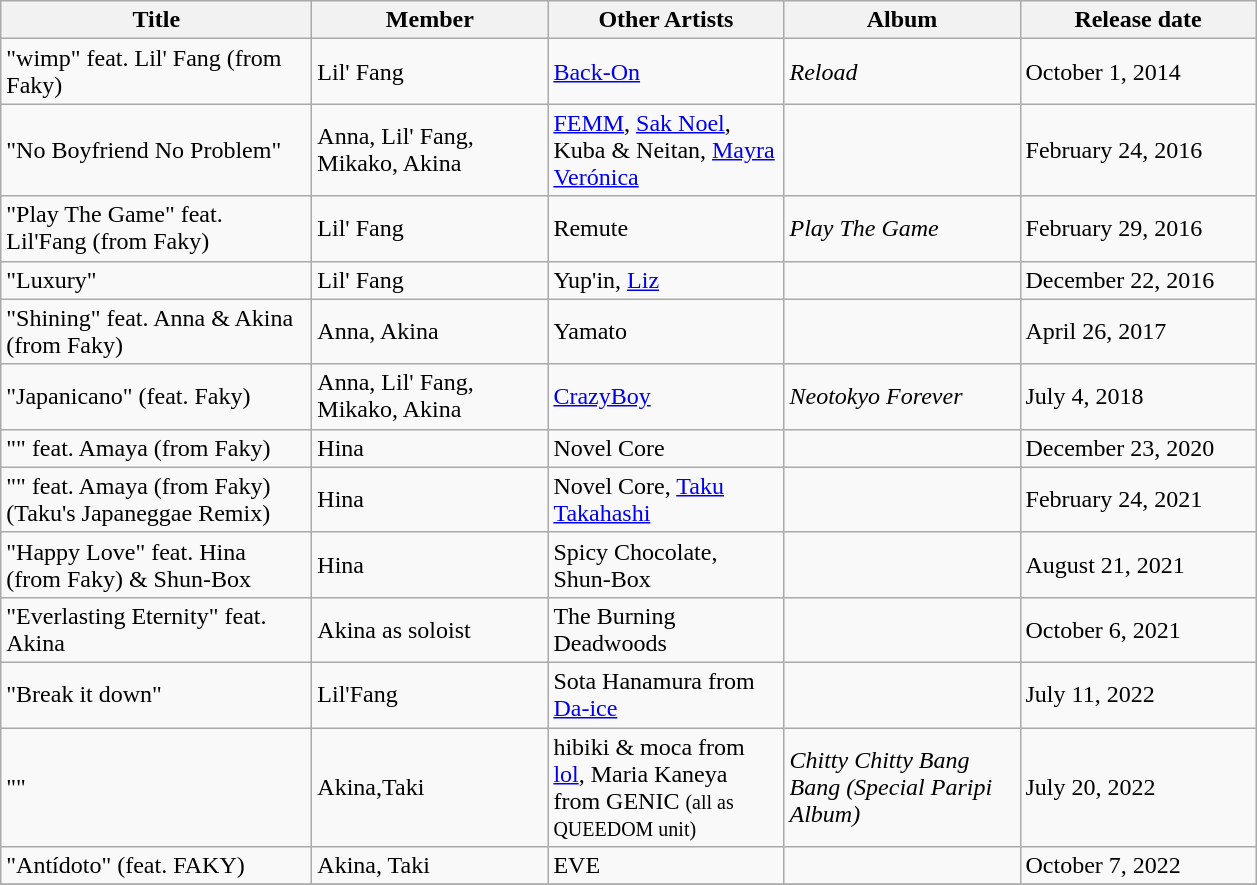<table class="wikitable">
<tr>
<th scope="col" style="width: 200px;">Title</th>
<th scope="col" style="width: 150px;">Member</th>
<th scope="col" style="width: 150px;">Other Artists</th>
<th scope="col" style="width: 150px;">Album</th>
<th scope="col" style="width: 150px;">Release date</th>
</tr>
<tr>
<td>"wimp" feat. Lil' Fang (from Faky)</td>
<td>Lil' Fang</td>
<td><a href='#'>Back-On</a></td>
<td><em>Reload</em></td>
<td>October 1, 2014</td>
</tr>
<tr>
<td>"No Boyfriend No Problem"</td>
<td>Anna, Lil' Fang, Mikako, Akina</td>
<td><a href='#'>FEMM</a>, <a href='#'>Sak Noel</a>, Kuba & Neitan, <a href='#'>Mayra Verónica</a></td>
<td></td>
<td>February 24, 2016</td>
</tr>
<tr>
<td>"Play The Game" feat. Lil'Fang (from Faky)</td>
<td>Lil' Fang</td>
<td>Remute</td>
<td><em>Play The Game</em></td>
<td>February 29, 2016</td>
</tr>
<tr>
<td>"Luxury"</td>
<td>Lil' Fang</td>
<td>Yup'in, <a href='#'>Liz</a></td>
<td></td>
<td>December 22, 2016</td>
</tr>
<tr>
<td>"Shining" feat. Anna & Akina (from Faky)</td>
<td>Anna, Akina</td>
<td>Yamato</td>
<td></td>
<td>April 26, 2017</td>
</tr>
<tr>
<td>"Japanicano" (feat. Faky)</td>
<td>Anna, Lil' Fang, Mikako, Akina</td>
<td><a href='#'>CrazyBoy</a></td>
<td><em>Neotokyo Forever</em></td>
<td>July 4, 2018</td>
</tr>
<tr>
<td>"" feat. Amaya (from Faky)</td>
<td>Hina</td>
<td Novel Core>Novel Core</td>
<td></td>
<td>December 23, 2020</td>
</tr>
<tr>
<td>"" feat. Amaya (from Faky) (Taku's Japaneggae Remix)</td>
<td>Hina</td>
<td>Novel Core, <a href='#'>Taku Takahashi</a></td>
<td></td>
<td>February 24, 2021</td>
</tr>
<tr>
<td>"Happy Love" feat. Hina (from Faky) & Shun-Box</td>
<td>Hina</td>
<td>Spicy Chocolate, Shun-Box</td>
<td></td>
<td>August 21, 2021</td>
</tr>
<tr>
<td>"Everlasting Eternity" feat. Akina</td>
<td>Akina as soloist</td>
<td>The Burning Deadwoods</td>
<td></td>
<td>October 6, 2021</td>
</tr>
<tr>
<td>"Break it down"</td>
<td>Lil'Fang</td>
<td>Sota Hanamura from <a href='#'>Da-ice</a></td>
<td></td>
<td>July 11, 2022</td>
</tr>
<tr>
<td>""</td>
<td>Akina,Taki</td>
<td>hibiki & moca from <a href='#'>lol</a>, Maria Kaneya from GENIC <small>(all as QUEEDOM unit)</small></td>
<td><em>Chitty Chitty Bang Bang (Special Paripi Album)</em></td>
<td>July 20, 2022</td>
</tr>
<tr>
<td>"Antídoto" (feat. FAKY)</td>
<td>Akina, Taki</td>
<td>EVE</td>
<td></td>
<td>October 7, 2022</td>
</tr>
<tr>
</tr>
</table>
